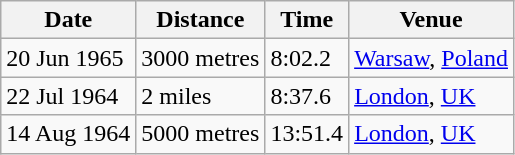<table class="wikitable">
<tr>
<th>Date</th>
<th>Distance</th>
<th>Time</th>
<th>Venue</th>
</tr>
<tr>
<td>20 Jun 1965</td>
<td>3000 metres</td>
<td>8:02.2</td>
<td><a href='#'>Warsaw</a>, <a href='#'>Poland</a></td>
</tr>
<tr>
<td>22 Jul 1964</td>
<td>2 miles</td>
<td>8:37.6</td>
<td><a href='#'>London</a>, <a href='#'>UK</a></td>
</tr>
<tr>
<td>14 Aug 1964</td>
<td>5000 metres</td>
<td>13:51.4</td>
<td><a href='#'>London</a>, <a href='#'>UK</a></td>
</tr>
</table>
